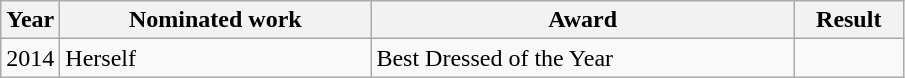<table class="wikitable">
<tr>
<th>Year</th>
<th width="200">Nominated work</th>
<th width="275">Award</th>
<th width="65">Result</th>
</tr>
<tr>
<td>2014</td>
<td>Herself</td>
<td>Best Dressed of the Year</td>
<td></td>
</tr>
</table>
